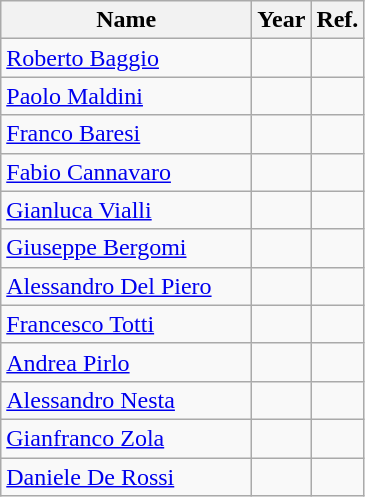<table class="wikitable sortable" style="text-align: left;">
<tr>
<th style="width:10em">Name</th>
<th>Year</th>
<th>Ref.</th>
</tr>
<tr>
<td><a href='#'>Roberto Baggio</a></td>
<td></td>
<td></td>
</tr>
<tr>
<td><a href='#'>Paolo Maldini</a></td>
<td></td>
<td></td>
</tr>
<tr>
<td><a href='#'>Franco Baresi</a></td>
<td></td>
<td></td>
</tr>
<tr>
<td><a href='#'>Fabio Cannavaro</a></td>
<td></td>
<td></td>
</tr>
<tr>
<td><a href='#'>Gianluca Vialli</a></td>
<td></td>
<td></td>
</tr>
<tr>
<td><a href='#'>Giuseppe Bergomi</a></td>
<td></td>
<td></td>
</tr>
<tr>
<td><a href='#'>Alessandro Del Piero</a></td>
<td></td>
<td></td>
</tr>
<tr>
<td><a href='#'>Francesco Totti</a></td>
<td></td>
<td></td>
</tr>
<tr>
<td><a href='#'>Andrea Pirlo</a></td>
<td></td>
<td></td>
</tr>
<tr>
<td><a href='#'>Alessandro Nesta</a></td>
<td></td>
<td></td>
</tr>
<tr>
<td><a href='#'>Gianfranco Zola</a></td>
<td></td>
<td></td>
</tr>
<tr>
<td><a href='#'>Daniele De Rossi</a></td>
<td></td>
<td></td>
</tr>
</table>
